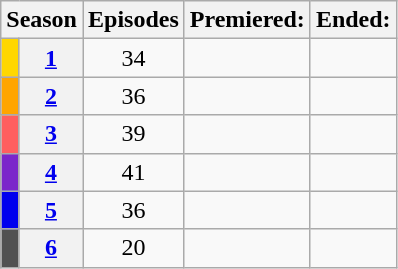<table class=wikitable style="text-align:center">
<tr>
<th colspan=2>Season</th>
<th>Episodes</th>
<th>Premiered:</th>
<th>Ended:</th>
</tr>
<tr>
<td style="width:5px; background:#FFD700"></td>
<th><a href='#'>1</a></th>
<td>34</td>
<td></td>
<td></td>
</tr>
<tr>
<td bgcolor="FFA500"></td>
<th><a href='#'>2</a></th>
<td>36</td>
<td></td>
<td></td>
</tr>
<tr>
<td bgcolor="FF5F5F"></td>
<th><a href='#'>3</a></th>
<td>39</td>
<td></td>
<td></td>
</tr>
<tr>
<td bgcolor="7B26CA"></td>
<th><a href='#'>4</a></th>
<td>41</td>
<td></td>
<td></td>
</tr>
<tr>
<td bgcolor="0000EE"></td>
<th><a href='#'>5</a></th>
<td>36</td>
<td></td>
<td></td>
</tr>
<tr>
<td bgcolor="515151"></td>
<th><a href='#'>6</a></th>
<td>20</td>
<td></td>
<td></td>
</tr>
</table>
